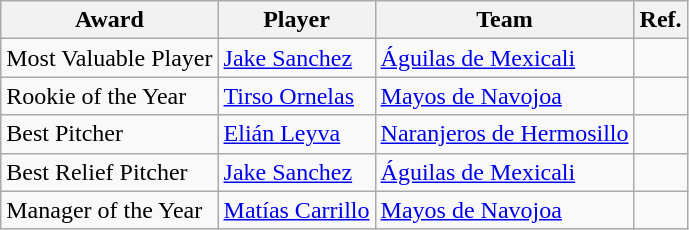<table class="wikitable">
<tr>
<th>Award</th>
<th>Player</th>
<th>Team</th>
<th>Ref.</th>
</tr>
<tr>
<td scope="row">Most Valuable Player</td>
<td> <a href='#'>Jake Sanchez</a></td>
<td><a href='#'>Águilas de Mexicali</a></td>
<td align=center></td>
</tr>
<tr>
<td scope="row">Rookie of the Year</td>
<td> <a href='#'>Tirso Ornelas</a></td>
<td><a href='#'>Mayos de Navojoa</a></td>
<td align=center></td>
</tr>
<tr>
<td scope="row">Best Pitcher</td>
<td> <a href='#'>Elián Leyva</a></td>
<td><a href='#'>Naranjeros de Hermosillo</a></td>
<td align=center></td>
</tr>
<tr>
<td scope="row">Best Relief Pitcher</td>
<td> <a href='#'>Jake Sanchez</a></td>
<td><a href='#'>Águilas de Mexicali</a></td>
<td align=center></td>
</tr>
<tr>
<td scope="row">Manager of the Year</td>
<td> <a href='#'>Matías Carrillo</a></td>
<td><a href='#'>Mayos de Navojoa</a></td>
<td align=center></td>
</tr>
</table>
